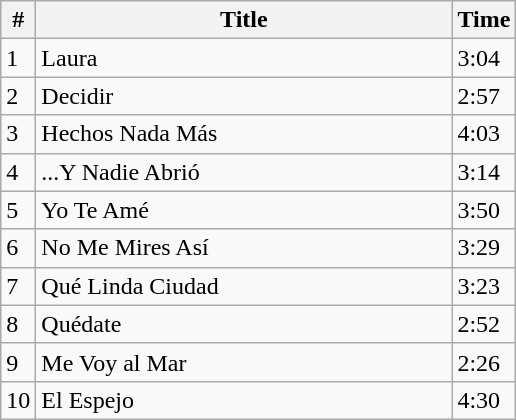<table class="wikitable">
<tr>
<th>#</th>
<th width="270">Title</th>
<th>Time</th>
</tr>
<tr>
<td>1</td>
<td>Laura</td>
<td>3:04</td>
</tr>
<tr>
<td>2</td>
<td>Decidir</td>
<td>2:57</td>
</tr>
<tr>
<td>3</td>
<td>Hechos Nada Más</td>
<td>4:03</td>
</tr>
<tr>
<td>4</td>
<td>...Y Nadie Abrió</td>
<td>3:14</td>
</tr>
<tr>
<td>5</td>
<td>Yo Te Amé</td>
<td>3:50</td>
</tr>
<tr>
<td>6</td>
<td>No Me Mires Así</td>
<td>3:29</td>
</tr>
<tr>
<td>7</td>
<td>Qué Linda Ciudad</td>
<td>3:23</td>
</tr>
<tr>
<td>8</td>
<td>Quédate</td>
<td>2:52</td>
</tr>
<tr>
<td>9</td>
<td>Me Voy al Mar</td>
<td>2:26</td>
</tr>
<tr>
<td>10</td>
<td>El Espejo</td>
<td>4:30</td>
</tr>
</table>
